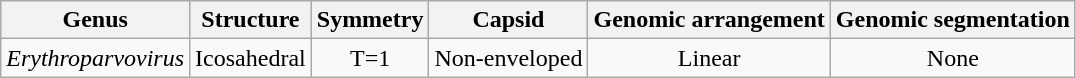<table class="wikitable sortable" style="text-align:center">
<tr>
<th>Genus</th>
<th>Structure</th>
<th>Symmetry</th>
<th>Capsid</th>
<th>Genomic arrangement</th>
<th>Genomic segmentation</th>
</tr>
<tr>
<td><em>Erythroparvovirus</em></td>
<td>Icosahedral</td>
<td>T=1</td>
<td>Non-enveloped</td>
<td>Linear</td>
<td>None</td>
</tr>
</table>
